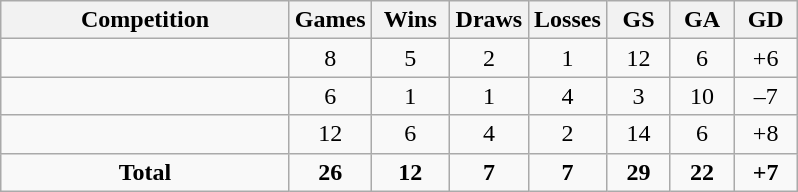<table class="wikitable">
<tr>
<th style="width:185px;">Competition</th>
<th width="45">Games</th>
<th width="45">Wins</th>
<th width="45">Draws</th>
<th width="45">Losses</th>
<th width="35">GS</th>
<th width="35">GA</th>
<th width="35">GD</th>
</tr>
<tr>
<td align=left></td>
<td align=center>8</td>
<td align=center>5</td>
<td align=center>2</td>
<td align=center>1</td>
<td align=center>12</td>
<td align=center>6</td>
<td align=center>+6</td>
</tr>
<tr>
<td align=left></td>
<td align=center>6</td>
<td align=center>1</td>
<td align=center>1</td>
<td align=center>4</td>
<td align=center>3</td>
<td align=center>10</td>
<td align=center>–7</td>
</tr>
<tr>
<td align=left></td>
<td align=center>12</td>
<td align=center>6</td>
<td align=center>4</td>
<td align=center>2</td>
<td align=center>14</td>
<td align=center>6</td>
<td align=center>+8</td>
</tr>
<tr>
<td align=center><strong>Total</strong></td>
<td align=center><strong>26</strong></td>
<td align=center><strong>12</strong></td>
<td align=center><strong>7</strong></td>
<td align=center><strong>7</strong></td>
<td align=center><strong>29</strong></td>
<td align=center><strong>22</strong></td>
<td align=center><strong>+7</strong></td>
</tr>
</table>
